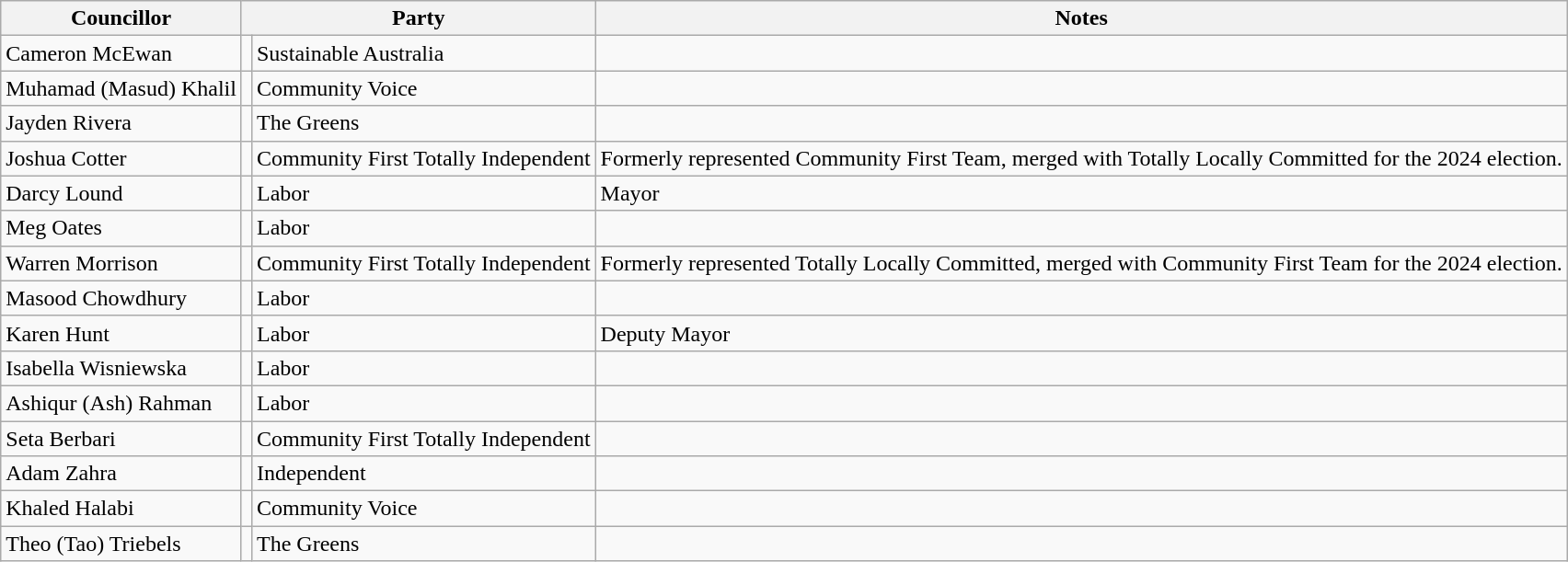<table class="wikitable">
<tr>
<th>Councillor</th>
<th colspan="2">Party</th>
<th>Notes</th>
</tr>
<tr>
<td>Cameron McEwan</td>
<td></td>
<td>Sustainable Australia</td>
<td></td>
</tr>
<tr>
<td>Muhamad (Masud) Khalil</td>
<td></td>
<td>Community Voice</td>
<td></td>
</tr>
<tr>
<td>Jayden Rivera</td>
<td></td>
<td>The Greens</td>
<td></td>
</tr>
<tr>
<td>Joshua Cotter</td>
<td></td>
<td>Community First Totally Independent</td>
<td>Formerly represented Community First Team, merged with Totally Locally Committed for the 2024 election. </td>
</tr>
<tr>
<td>Darcy Lound</td>
<td></td>
<td>Labor</td>
<td>Mayor</td>
</tr>
<tr>
<td>Meg Oates</td>
<td></td>
<td>Labor</td>
<td></td>
</tr>
<tr>
<td>Warren Morrison</td>
<td></td>
<td>Community First Totally Independent</td>
<td>Formerly represented Totally Locally Committed, merged with Community First Team for the 2024 election. </td>
</tr>
<tr>
<td>Masood Chowdhury</td>
<td></td>
<td>Labor</td>
<td></td>
</tr>
<tr>
<td>Karen Hunt</td>
<td></td>
<td>Labor</td>
<td>Deputy Mayor</td>
</tr>
<tr>
<td>Isabella Wisniewska</td>
<td></td>
<td>Labor</td>
<td></td>
</tr>
<tr>
<td>Ashiqur (Ash) Rahman</td>
<td></td>
<td>Labor</td>
<td></td>
</tr>
<tr>
<td>Seta Berbari</td>
<td></td>
<td>Community First Totally Independent</td>
<td></td>
</tr>
<tr>
<td>Adam Zahra</td>
<td></td>
<td>Independent</td>
<td></td>
</tr>
<tr>
<td>Khaled Halabi</td>
<td></td>
<td>Community Voice</td>
<td></td>
</tr>
<tr>
<td>Theo (Tao) Triebels</td>
<td></td>
<td>The Greens</td>
<td></td>
</tr>
</table>
